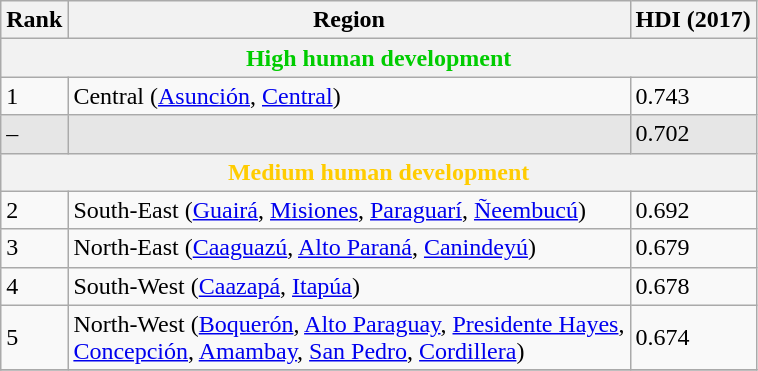<table class="wikitable sortable">
<tr>
<th class="sort">Rank</th>
<th class="sort">Region</th>
<th class="sort">HDI (2017)</th>
</tr>
<tr>
<th colspan="3" style="color:#0c0;">High human development</th>
</tr>
<tr>
<td>1</td>
<td style="text-align:left">Central (<a href='#'>Asunción</a>, <a href='#'>Central</a>)</td>
<td>0.743</td>
</tr>
<tr style="background:#e6e6e6">
<td>–</td>
<td style="text-align:left"></td>
<td>0.702</td>
</tr>
<tr>
<th colspan="3" style="color:#fc0;">Medium human development</th>
</tr>
<tr>
<td>2</td>
<td style="text-align:left">South-East (<a href='#'>Guairá</a>, <a href='#'>Misiones</a>, <a href='#'>Paraguarí</a>, <a href='#'>Ñeembucú</a>)</td>
<td>0.692</td>
</tr>
<tr>
<td>3</td>
<td style="text-align:left">North-East (<a href='#'>Caaguazú</a>, <a href='#'>Alto Paraná</a>,  <a href='#'>Canindeyú</a>)</td>
<td>0.679</td>
</tr>
<tr>
<td>4</td>
<td style="text-align:left">South-West (<a href='#'>Caazapá</a>, <a href='#'>Itapúa</a>)</td>
<td>0.678</td>
</tr>
<tr>
<td>5</td>
<td style="text-align:left">North-West (<a href='#'>Boquerón</a>, <a href='#'>Alto Paraguay</a>, <a href='#'>Presidente Hayes</a>,<br> <a href='#'>Concepción</a>, <a href='#'>Amambay</a>, <a href='#'>San Pedro</a>, <a href='#'>Cordillera</a>)</td>
<td>0.674</td>
</tr>
<tr>
</tr>
</table>
